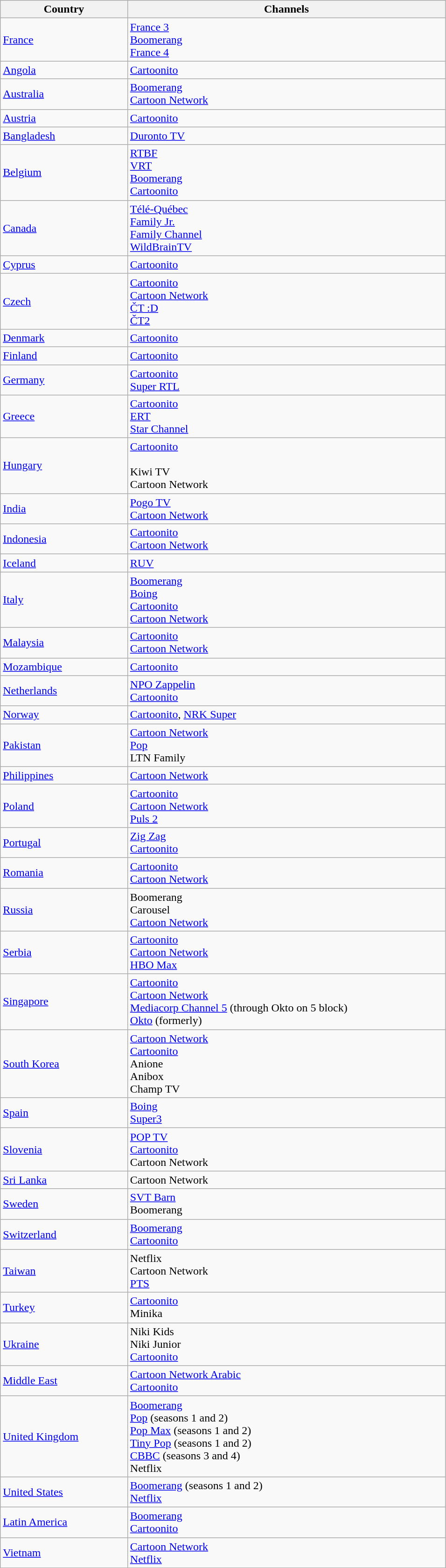<table class="wikitable">
<tr>
<th width="20%">Country</th>
<th width="50%">Channels</th>
</tr>
<tr>
<td><a href='#'>France</a></td>
<td><a href='#'>France 3</a><br><a href='#'>Boomerang</a><br><a href='#'>France 4</a></td>
</tr>
<tr>
<td><a href='#'>Angola</a></td>
<td><a href='#'>Cartoonito</a></td>
</tr>
<tr>
<td><a href='#'>Australia</a></td>
<td><a href='#'>Boomerang</a><br><a href='#'>Cartoon Network</a></td>
</tr>
<tr>
<td><a href='#'>Austria</a></td>
<td><a href='#'>Cartoonito</a></td>
</tr>
<tr>
<td><a href='#'>Bangladesh</a></td>
<td><a href='#'>Duronto TV</a></td>
</tr>
<tr>
<td><a href='#'>Belgium</a></td>
<td><a href='#'>RTBF</a><br><a href='#'>VRT</a><br><a href='#'>Boomerang</a><br><a href='#'>Cartoonito</a></td>
</tr>
<tr>
<td><a href='#'>Canada</a></td>
<td><a href='#'>Télé-Québec</a><br><a href='#'>Family Jr.</a><br><a href='#'>Family Channel</a><br><a href='#'>WildBrainTV</a></td>
</tr>
<tr>
<td><a href='#'>Cyprus</a></td>
<td><a href='#'>Cartoonito</a></td>
</tr>
<tr>
<td><a href='#'>Czech</a></td>
<td><a href='#'>Cartoonito</a><br><a href='#'>Cartoon Network</a><br><a href='#'>ČT :D</a><br><a href='#'>ČT2</a></td>
</tr>
<tr>
<td><a href='#'>Denmark</a></td>
<td><a href='#'>Cartoonito</a></td>
</tr>
<tr>
<td><a href='#'>Finland</a></td>
<td><a href='#'>Cartoonito</a></td>
</tr>
<tr>
<td><a href='#'>Germany</a></td>
<td><a href='#'>Cartoonito</a> <br><a href='#'>Super RTL</a></td>
</tr>
<tr>
<td><a href='#'>Greece</a></td>
<td><a href='#'>Cartoonito</a><br> <a href='#'>ERT</a><br><a href='#'>Star Channel</a></td>
</tr>
<tr>
<td><a href='#'>Hungary</a></td>
<td><a href='#'>Cartoonito</a><br> <br>Kiwi TV<br>Cartoon Network</td>
</tr>
<tr>
<td><a href='#'>India</a></td>
<td><a href='#'>Pogo TV</a><br><a href='#'>Cartoon Network</a></td>
</tr>
<tr>
<td><a href='#'>Indonesia</a></td>
<td><a href='#'>Cartoonito</a><br><a href='#'>Cartoon Network</a></td>
</tr>
<tr>
<td><a href='#'>Iceland</a></td>
<td><a href='#'>RUV</a></td>
</tr>
<tr>
<td><a href='#'>Italy</a></td>
<td><a href='#'>Boomerang</a> <br><a href='#'>Boing</a><br><a href='#'>Cartoonito</a><br><a href='#'>Cartoon Network</a></td>
</tr>
<tr>
<td><a href='#'>Malaysia</a></td>
<td><a href='#'>Cartoonito</a><br><a href='#'>Cartoon Network</a></td>
</tr>
<tr>
<td><a href='#'>Mozambique</a></td>
<td><a href='#'>Cartoonito</a></td>
</tr>
<tr>
<td><a href='#'>Netherlands</a></td>
<td><a href='#'>NPO Zappelin</a><br><a href='#'>Cartoonito</a></td>
</tr>
<tr>
<td><a href='#'>Norway</a></td>
<td><a href='#'>Cartoonito</a>, <a href='#'>NRK Super</a></td>
</tr>
<tr>
<td> <a href='#'>Pakistan</a></td>
<td><a href='#'>Cartoon Network</a> <br> <a href='#'>Pop</a> <br> LTN Family</td>
</tr>
<tr>
<td><a href='#'>Philippines</a></td>
<td><a href='#'>Cartoon Network</a></td>
</tr>
<tr>
<td><a href='#'>Poland</a></td>
<td><a href='#'>Cartoonito</a><br><a href='#'>Cartoon Network</a><br><a href='#'>Puls 2</a></td>
</tr>
<tr>
<td><a href='#'>Portugal</a></td>
<td><a href='#'>Zig Zag</a><br><a href='#'>Cartoonito</a></td>
</tr>
<tr>
<td><a href='#'>Romania</a></td>
<td><a href='#'>Cartoonito</a> <br><a href='#'>Cartoon Network</a></td>
</tr>
<tr>
<td><a href='#'>Russia</a></td>
<td>Boomerang <br>Carousel <br><a href='#'>Cartoon Network</a></td>
</tr>
<tr>
<td><a href='#'>Serbia</a></td>
<td><a href='#'>Cartoonito</a><br><a href='#'>Cartoon Network</a><br><a href='#'>HBO Max</a></td>
</tr>
<tr>
<td><a href='#'>Singapore</a></td>
<td><a href='#'>Cartoonito</a><br><a href='#'>Cartoon Network</a> <br><a href='#'>Mediacorp Channel 5</a> (through Okto on 5 block)<br><a href='#'>Okto</a> (formerly)</td>
</tr>
<tr>
<td><a href='#'>South Korea</a></td>
<td><a href='#'>Cartoon Network</a><br><a href='#'>Cartoonito</a><br>Anione<br> Anibox<br>Champ TV</td>
</tr>
<tr>
<td><a href='#'>Spain</a></td>
<td><a href='#'>Boing</a><br><a href='#'>Super3</a></td>
</tr>
<tr>
<td><a href='#'>Slovenia</a></td>
<td><a href='#'>POP TV</a><br><a href='#'>Cartoonito</a><br>Cartoon Network</td>
</tr>
<tr>
<td><a href='#'>Sri Lanka</a></td>
<td>Cartoon Network</td>
</tr>
<tr>
<td><a href='#'>Sweden</a></td>
<td><a href='#'>SVT Barn</a><br>Boomerang</td>
</tr>
<tr>
<td><a href='#'>Switzerland</a></td>
<td><a href='#'>Boomerang</a><br><a href='#'>Cartoonito</a></td>
</tr>
<tr>
<td><a href='#'>Taiwan</a></td>
<td>Netflix<br>Cartoon Network<br><a href='#'>PTS</a></td>
</tr>
<tr>
<td><a href='#'>Turkey</a></td>
<td><a href='#'>Cartoonito</a><br>Minika</td>
</tr>
<tr>
<td><a href='#'>Ukraine</a></td>
<td>Niki Kids<br>Niki Junior <br><a href='#'>Cartoonito</a></td>
</tr>
<tr>
<td><a href='#'>Middle East</a></td>
<td><a href='#'>Cartoon Network Arabic</a><br><a href='#'>Cartoonito</a></td>
</tr>
<tr>
<td><a href='#'>United Kingdom</a></td>
<td><a href='#'>Boomerang</a><br><a href='#'>Pop</a> (seasons 1 and 2)<br><a href='#'>Pop Max</a> (seasons 1 and 2)<br><a href='#'>Tiny Pop</a> (seasons 1 and 2)<br><a href='#'>CBBC</a> (seasons 3 and 4)<br>Netflix</td>
</tr>
<tr>
<td><a href='#'>United States</a></td>
<td><a href='#'>Boomerang</a> (seasons 1 and 2)<br><a href='#'>Netflix</a></td>
</tr>
<tr>
<td><a href='#'>Latin America</a></td>
<td><a href='#'>Boomerang</a><br><a href='#'>Cartoonito</a></td>
</tr>
<tr>
<td><a href='#'>Vietnam</a></td>
<td><a href='#'>Cartoon Network</a><br><a href='#'>Netflix</a></td>
</tr>
</table>
